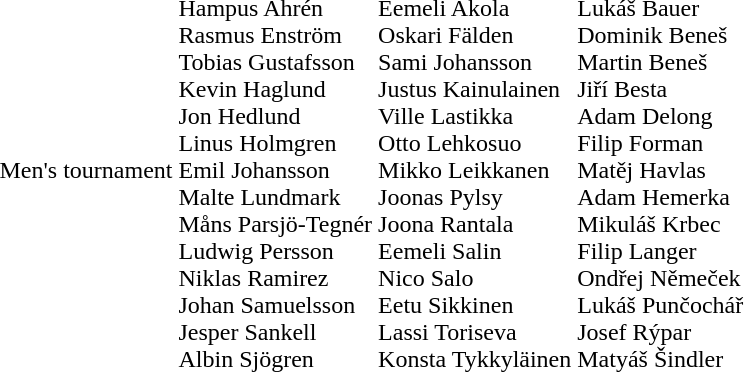<table>
<tr>
<td nowrap>Men's tournament</td>
<td nowrap><br>Hampus Ahrén<br>Rasmus Enström<br>Tobias Gustafsson<br>Kevin Haglund<br>Jon Hedlund<br>Linus Holmgren<br>Emil Johansson<br>Malte Lundmark<br>Måns Parsjö-Tegnér<br>Ludwig Persson<br>Niklas Ramirez<br>Johan Samuelsson<br>Jesper Sankell<br>Albin Sjögren</td>
<td nowrap><br>Eemeli Akola<br>Oskari Fälden<br>Sami Johansson<br>Justus Kainulainen<br>Ville Lastikka<br>Otto Lehkosuo<br>Mikko Leikkanen<br>Joonas Pylsy<br>Joona Rantala<br>Eemeli Salin<br>Nico Salo<br>Eetu Sikkinen<br>Lassi Toriseva<br>Konsta Tykkyläinen</td>
<td nowrap><br>Lukáš Bauer<br>Dominik Beneš<br>Martin Beneš<br>Jiří Besta<br>Adam Delong<br>Filip Forman<br>Matěj Havlas<br>Adam Hemerka<br>Mikuláš Krbec<br>Filip Langer<br>Ondřej Němeček<br>Lukáš Punčochář<br>Josef Rýpar<br>Matyáš Šindler</td>
</tr>
</table>
